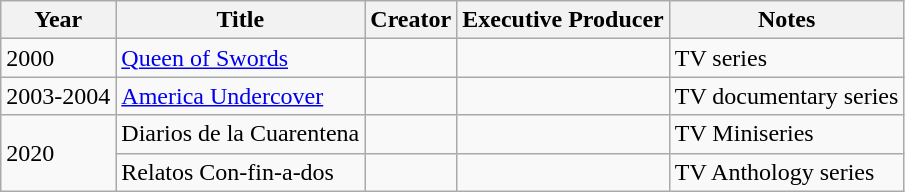<table class="wikitable sortable">
<tr>
<th>Year</th>
<th>Title</th>
<th>Creator</th>
<th>Executive Producer</th>
<th>Notes</th>
</tr>
<tr>
<td>2000</td>
<td><a href='#'>Queen of Swords</a></td>
<td></td>
<td></td>
<td>TV series</td>
</tr>
<tr>
<td>2003-2004</td>
<td><a href='#'>America Undercover</a></td>
<td></td>
<td></td>
<td>TV documentary series</td>
</tr>
<tr>
<td rowspan=2>2020</td>
<td>Diarios de la Cuarentena</td>
<td></td>
<td></td>
<td>TV Miniseries</td>
</tr>
<tr>
<td>Relatos Con-fin-a-dos</td>
<td></td>
<td></td>
<td>TV Anthology series</td>
</tr>
</table>
